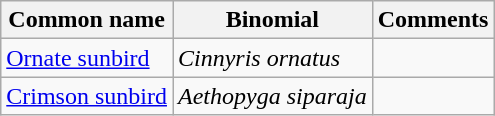<table class="wikitable">
<tr>
<th>Common name</th>
<th>Binomial</th>
<th>Comments</th>
</tr>
<tr>
<td><a href='#'>Ornate sunbird</a></td>
<td><em>Cinnyris ornatus</em></td>
<td></td>
</tr>
<tr>
<td><a href='#'>Crimson sunbird</a></td>
<td><em>Aethopyga siparaja</em></td>
<td></td>
</tr>
</table>
